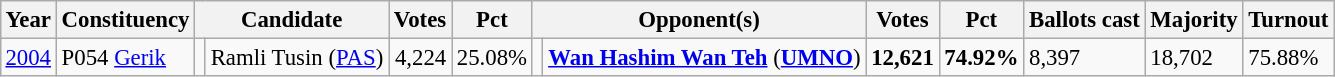<table class="wikitable"  style="margin:0.5em ; font-size:95%">
<tr>
<th>Year</th>
<th>Constituency</th>
<th colspan="2">Candidate</th>
<th>Votes</th>
<th>Pct</th>
<th colspan="2">Opponent(s)</th>
<th>Votes</th>
<th>Pct</th>
<th>Ballots cast</th>
<th>Majority</th>
<th>Turnout</th>
</tr>
<tr>
<td><a href='#'>2004</a></td>
<td>P054 <a href='#'>Gerik</a></td>
<td></td>
<td>Ramli Tusin (<a href='#'>PAS</a>)</td>
<td align=right>4,224</td>
<td>25.08%</td>
<td></td>
<td><strong><a href='#'>Wan Hashim Wan Teh</a></strong> (<a href='#'><strong>UMNO</strong></a>)</td>
<td align=right><strong>12,621</strong></td>
<td><strong>74.92%</strong></td>
<td>8,397</td>
<td>18,702</td>
<td>75.88%</td>
</tr>
</table>
